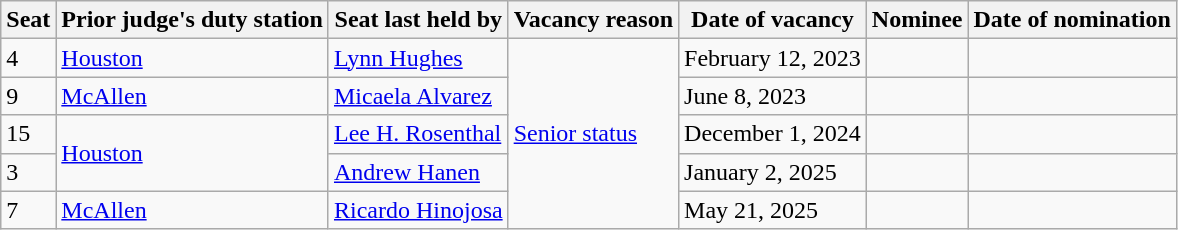<table class=wikitable>
<tr>
<th>Seat</th>
<th>Prior judge's duty station</th>
<th>Seat last held by</th>
<th>Vacancy reason</th>
<th>Date of vacancy</th>
<th>Nominee</th>
<th>Date of nomination</th>
</tr>
<tr>
<td>4</td>
<td><a href='#'>Houston</a></td>
<td><a href='#'>Lynn Hughes</a></td>
<td rowspan=5><a href='#'>Senior status</a></td>
<td>February 12, 2023</td>
<td align="center"></td>
<td align="center"></td>
</tr>
<tr>
<td>9</td>
<td><a href='#'>McAllen</a></td>
<td><a href='#'>Micaela Alvarez</a></td>
<td>June 8, 2023</td>
<td align="center"></td>
<td align="center"></td>
</tr>
<tr>
<td>15</td>
<td rowspan=2><a href='#'>Houston</a></td>
<td><a href='#'>Lee H. Rosenthal</a></td>
<td>December 1, 2024</td>
<td align="center"></td>
<td align="center"></td>
</tr>
<tr>
<td>3</td>
<td><a href='#'>Andrew Hanen</a></td>
<td>January 2, 2025</td>
<td align="center"></td>
<td align="center"></td>
</tr>
<tr>
<td>7</td>
<td><a href='#'>McAllen</a></td>
<td><a href='#'>Ricardo Hinojosa</a></td>
<td>May 21, 2025</td>
<td align="center"></td>
<td align="center"></td>
</tr>
</table>
